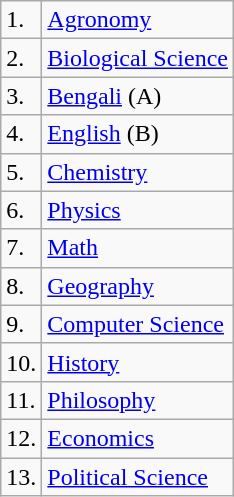<table class="wikitable">
<tr>
<td>1.</td>
<td><a href='#'>Agronomy</a></td>
</tr>
<tr>
<td>2.</td>
<td><a href='#'>Biological Science</a></td>
</tr>
<tr>
<td>3.</td>
<td><a href='#'>Bengali</a> (A)</td>
</tr>
<tr>
<td>4.</td>
<td><a href='#'>English</a> (B)</td>
</tr>
<tr>
<td>5.</td>
<td><a href='#'>Chemistry</a></td>
</tr>
<tr>
<td>6.</td>
<td><a href='#'>Physics</a></td>
</tr>
<tr>
<td>7.</td>
<td><a href='#'>Math</a></td>
</tr>
<tr>
<td>8.</td>
<td><a href='#'>Geography</a></td>
</tr>
<tr>
<td>9.</td>
<td><a href='#'>Computer Science</a></td>
</tr>
<tr>
<td>10.</td>
<td><a href='#'>History</a></td>
</tr>
<tr>
<td>11.</td>
<td><a href='#'>Philosophy</a></td>
</tr>
<tr>
<td>12.</td>
<td><a href='#'>Economics</a></td>
</tr>
<tr>
<td>13.</td>
<td><a href='#'>Political Science</a></td>
</tr>
</table>
